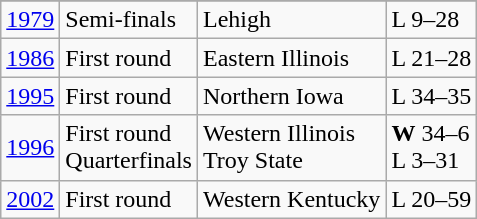<table class="wikitable">
<tr>
</tr>
<tr>
<td><a href='#'>1979</a></td>
<td>Semi-finals</td>
<td>Lehigh</td>
<td>L 9–28</td>
</tr>
<tr>
<td><a href='#'>1986</a></td>
<td>First round</td>
<td>Eastern Illinois</td>
<td>L 21–28</td>
</tr>
<tr>
<td><a href='#'>1995</a></td>
<td>First round</td>
<td>Northern Iowa</td>
<td>L 34–35</td>
</tr>
<tr>
<td><a href='#'>1996</a></td>
<td>First round<br>Quarterfinals</td>
<td>Western Illinois<br>Troy State</td>
<td><strong>W</strong> 34–6<br>L 3–31</td>
</tr>
<tr>
<td><a href='#'>2002</a></td>
<td>First round</td>
<td>Western Kentucky</td>
<td>L 20–59</td>
</tr>
</table>
